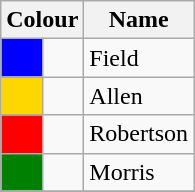<table class="wikitable">
<tr>
<th colspan=2>Colour</th>
<th>Name</th>
</tr>
<tr>
<td style="background:Blue;"></td>
<td Blue></td>
<td>Field</td>
</tr>
<tr>
<td style="background:Gold;"></td>
<td Gold></td>
<td>Allen</td>
</tr>
<tr>
<td style="background:Red;"></td>
<td Red></td>
<td>Robertson</td>
</tr>
<tr>
<td style="background:green;"></td>
<td Green></td>
<td>Morris</td>
</tr>
<tr>
</tr>
</table>
